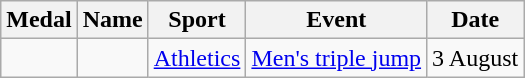<table class="wikitable sortable">
<tr>
<th>Medal</th>
<th>Name</th>
<th>Sport</th>
<th>Event</th>
<th>Date</th>
</tr>
<tr>
<td></td>
<td></td>
<td><a href='#'>Athletics</a></td>
<td><a href='#'>Men's triple jump</a></td>
<td>3 August</td>
</tr>
</table>
